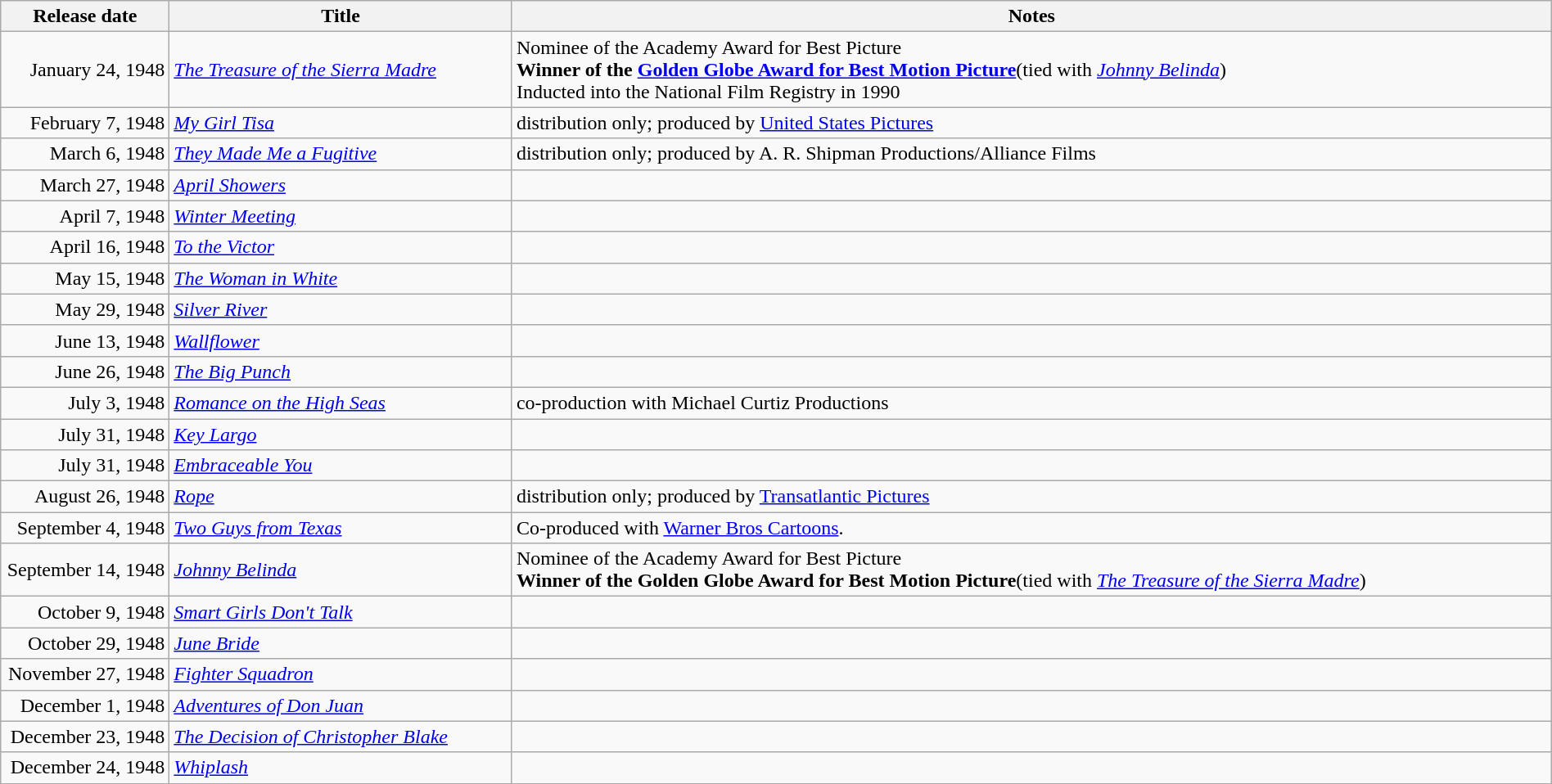<table class="wikitable sortable" style="width:100%;">
<tr>
<th scope="col" style="width:130px;">Release date</th>
<th>Title</th>
<th>Notes</th>
</tr>
<tr>
<td style="text-align:right;">January 24, 1948</td>
<td><em><a href='#'>The Treasure of the Sierra Madre</a></em></td>
<td>Nominee of the Academy Award for Best Picture<br><strong>Winner of the <a href='#'>Golden Globe Award for Best Motion Picture</a></strong>(tied with <a href='#'><em>Johnny Belinda</em></a>)<br> Inducted into the National Film Registry in 1990</td>
</tr>
<tr>
<td style="text-align:right;">February 7, 1948</td>
<td><em><a href='#'>My Girl Tisa</a></em></td>
<td>distribution only; produced by <a href='#'>United States Pictures</a></td>
</tr>
<tr>
<td style="text-align:right;">March 6, 1948</td>
<td><em><a href='#'>They Made Me a Fugitive</a></em></td>
<td>distribution only; produced by A. R. Shipman Productions/Alliance Films</td>
</tr>
<tr>
<td style="text-align:right;">March 27, 1948</td>
<td><em><a href='#'>April Showers</a></em></td>
<td></td>
</tr>
<tr>
<td style="text-align:right;">April 7, 1948</td>
<td><em><a href='#'>Winter Meeting</a></em></td>
<td></td>
</tr>
<tr>
<td style="text-align:right;">April 16, 1948</td>
<td><em><a href='#'>To the Victor</a></em></td>
<td></td>
</tr>
<tr>
<td style="text-align:right;">May 15, 1948</td>
<td><em><a href='#'>The Woman in White</a></em></td>
<td></td>
</tr>
<tr>
<td style="text-align:right;">May 29, 1948</td>
<td><em><a href='#'>Silver River</a></em></td>
<td></td>
</tr>
<tr>
<td style="text-align:right;">June 13, 1948</td>
<td><em><a href='#'>Wallflower</a></em></td>
<td></td>
</tr>
<tr>
<td style="text-align:right;">June 26, 1948</td>
<td><em><a href='#'>The Big Punch</a></em></td>
<td></td>
</tr>
<tr>
<td style="text-align:right;">July 3, 1948</td>
<td><em><a href='#'>Romance on the High Seas</a></em></td>
<td>co-production with Michael Curtiz Productions</td>
</tr>
<tr>
<td style="text-align:right;">July 31, 1948</td>
<td><em><a href='#'>Key Largo</a></em></td>
<td></td>
</tr>
<tr>
<td style="text-align:right;">July 31, 1948</td>
<td><em><a href='#'>Embraceable You</a></em></td>
<td></td>
</tr>
<tr>
<td style="text-align:right;">August 26, 1948</td>
<td><em><a href='#'>Rope</a></em></td>
<td>distribution only; produced by <a href='#'>Transatlantic Pictures</a></td>
</tr>
<tr>
<td style="text-align:right;">September 4, 1948</td>
<td><em><a href='#'>Two Guys from Texas</a></em></td>
<td>Co-produced with <a href='#'>Warner Bros Cartoons</a>.</td>
</tr>
<tr>
<td style="text-align:right;">September 14, 1948</td>
<td><em><a href='#'>Johnny Belinda</a></em></td>
<td>Nominee of the Academy Award for Best Picture<br><strong>Winner of the Golden Globe Award for Best Motion Picture</strong>(tied with <a href='#'><em>The Treasure of the Sierra Madre</em></a>)<br></td>
</tr>
<tr>
<td style="text-align:right;">October 9, 1948</td>
<td><em><a href='#'>Smart Girls Don't Talk</a></em></td>
<td></td>
</tr>
<tr>
<td style="text-align:right;">October 29, 1948</td>
<td><em><a href='#'>June Bride</a></em></td>
<td></td>
</tr>
<tr>
<td style="text-align:right;">November 27, 1948</td>
<td><em><a href='#'>Fighter Squadron</a></em></td>
<td></td>
</tr>
<tr>
<td style="text-align:right;">December 1, 1948</td>
<td><em><a href='#'>Adventures of Don Juan</a></em></td>
<td></td>
</tr>
<tr>
<td style="text-align:right;">December 23, 1948</td>
<td><em><a href='#'>The Decision of Christopher Blake</a></em></td>
<td></td>
</tr>
<tr>
<td style="text-align:right;">December 24, 1948</td>
<td><em><a href='#'>Whiplash</a></em></td>
<td></td>
</tr>
<tr>
</tr>
</table>
